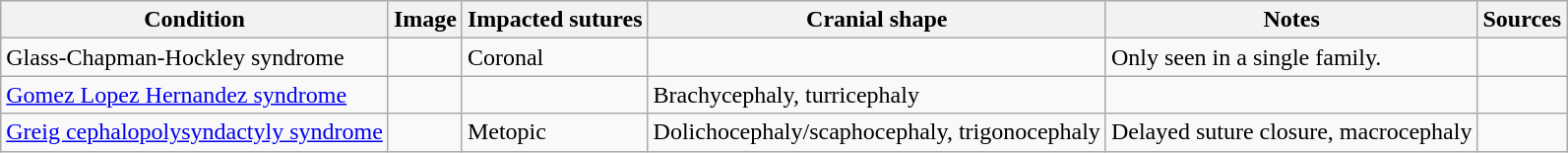<table class="wikitable sortable">
<tr>
<th>Condition</th>
<th>Image</th>
<th>Impacted sutures</th>
<th>Cranial shape</th>
<th>Notes</th>
<th>Sources</th>
</tr>
<tr>
<td>Glass-Chapman-Hockley syndrome</td>
<td></td>
<td>Coronal</td>
<td></td>
<td>Only seen in a single family.</td>
<td></td>
</tr>
<tr>
<td><a href='#'>Gomez Lopez Hernandez syndrome</a></td>
<td></td>
<td></td>
<td>Brachycephaly, turricephaly</td>
<td></td>
<td></td>
</tr>
<tr>
<td><a href='#'>Greig cephalopolysyndactyly syndrome</a></td>
<td></td>
<td>Metopic</td>
<td>Dolichocephaly/scaphocephaly, trigonocephaly</td>
<td>Delayed suture closure, macrocephaly</td>
<td></td>
</tr>
</table>
